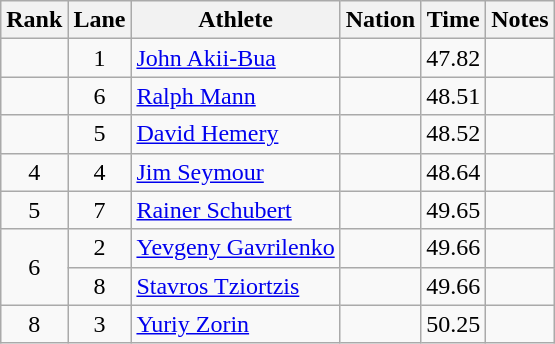<table class="wikitable sortable" style="text-align:center">
<tr>
<th>Rank</th>
<th>Lane</th>
<th>Athlete</th>
<th>Nation</th>
<th>Time</th>
<th>Notes</th>
</tr>
<tr>
<td></td>
<td>1</td>
<td align=left><a href='#'>John Akii-Bua</a></td>
<td align=left></td>
<td>47.82</td>
<td></td>
</tr>
<tr>
<td></td>
<td>6</td>
<td align=left><a href='#'>Ralph Mann</a></td>
<td align=left></td>
<td>48.51</td>
<td></td>
</tr>
<tr>
<td></td>
<td>5</td>
<td align=left><a href='#'>David Hemery</a></td>
<td align=left></td>
<td>48.52</td>
<td></td>
</tr>
<tr>
<td>4</td>
<td>4</td>
<td align=left><a href='#'>Jim Seymour</a></td>
<td align=left></td>
<td>48.64</td>
<td></td>
</tr>
<tr>
<td>5</td>
<td>7</td>
<td align=left><a href='#'>Rainer Schubert</a></td>
<td align=left></td>
<td>49.65</td>
<td></td>
</tr>
<tr>
<td rowspan=2>6</td>
<td>2</td>
<td align=left><a href='#'>Yevgeny Gavrilenko</a></td>
<td align=left></td>
<td>49.66</td>
<td></td>
</tr>
<tr>
<td>8</td>
<td align=left><a href='#'>Stavros Tziortzis</a></td>
<td align=left></td>
<td>49.66</td>
<td></td>
</tr>
<tr>
<td>8</td>
<td>3</td>
<td align=left><a href='#'>Yuriy Zorin</a></td>
<td align=left></td>
<td>50.25</td>
<td></td>
</tr>
</table>
